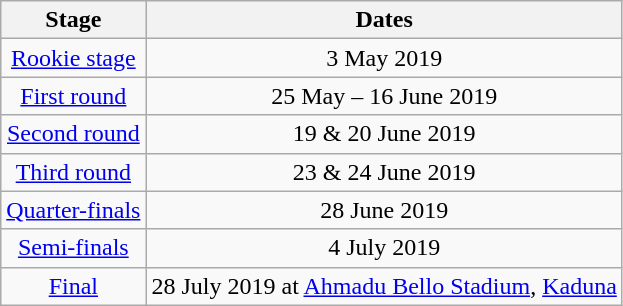<table class=wikitable style="text-align: center">
<tr>
<th>Stage</th>
<th>Dates</th>
</tr>
<tr>
<td><a href='#'>Rookie stage</a></td>
<td>3 May 2019</td>
</tr>
<tr>
<td><a href='#'>First round</a></td>
<td>25 May – 16 June 2019</td>
</tr>
<tr>
<td><a href='#'>Second round</a></td>
<td>19 & 20 June 2019</td>
</tr>
<tr>
<td><a href='#'>Third round</a></td>
<td>23 & 24 June 2019</td>
</tr>
<tr>
<td><a href='#'>Quarter-finals</a></td>
<td>28 June 2019</td>
</tr>
<tr>
<td><a href='#'>Semi-finals</a></td>
<td>4 July 2019</td>
</tr>
<tr>
<td><a href='#'>Final</a></td>
<td>28 July 2019 at <a href='#'>Ahmadu Bello Stadium</a>, <a href='#'>Kaduna</a></td>
</tr>
</table>
